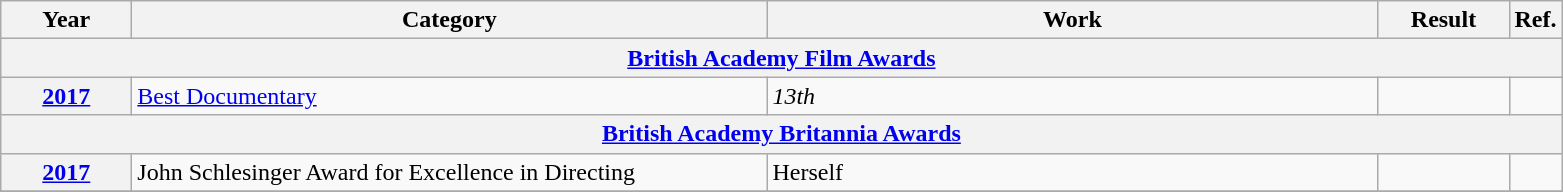<table class=wikitable>
<tr>
<th scope="col" style="width:5em;">Year</th>
<th scope="col" style="width:26em;">Category</th>
<th scope="col" style="width:25em;">Work</th>
<th scope="col" style="width:5em;">Result</th>
<th>Ref.</th>
</tr>
<tr>
<th colspan=5><a href='#'>British Academy Film Awards</a></th>
</tr>
<tr>
<th scope="row", rowspan="1" scope="row"><a href='#'>2017</a></th>
<td><a href='#'>Best Documentary</a></td>
<td rowspan="1"><em>13th</em></td>
<td></td>
<td rowspan="1"></td>
</tr>
<tr>
<th colspan=5><a href='#'>British Academy Britannia Awards</a></th>
</tr>
<tr>
<th scope="row", rowspan="1" scope="row"><a href='#'>2017</a></th>
<td>John Schlesinger Award for Excellence in Directing</td>
<td rowspan="1">Herself</td>
<td></td>
<td rowspan="1"></td>
</tr>
<tr>
</tr>
</table>
